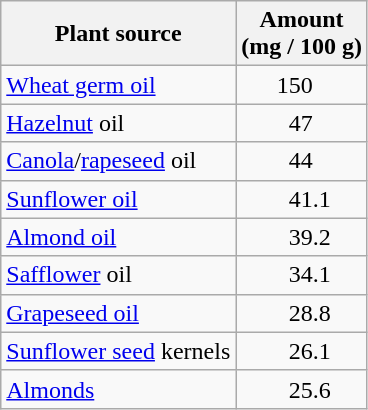<table class="wikitable">
<tr>
<th>Plant source</th>
<th colspan=2>Amount<br> (mg / 100 g)</th>
</tr>
<tr>
<td><a href='#'>Wheat germ oil</a></td>
<td style="text-align:right; padding-right:0; border-right-style:none;">150</td>
<td style="border-left-style:none;"></td>
</tr>
<tr>
<td><a href='#'>Hazelnut</a> oil</td>
<td style="text-align:right; padding-right:0; border-right-style:none;">47</td>
<td style="border-left-style:none;"></td>
</tr>
<tr>
<td><a href='#'>Canola</a>/<a href='#'>rapeseed</a> oil</td>
<td style="text-align:right; padding-right:0; border-right-style:none;">44</td>
<td style="border-left-style:none;"></td>
</tr>
<tr>
<td><a href='#'>Sunflower oil</a></td>
<td style="text-align:right; padding-right:0; border-right:none;">41</td>
<td style="padding-left:0; border-left:none;">.1 </td>
</tr>
<tr>
<td><a href='#'>Almond oil</a></td>
<td style="text-align:right; padding-right:0; border-right-style:none;">39</td>
<td style="padding-left:0; border-left-style:none;">.2</td>
</tr>
<tr>
<td><a href='#'>Safflower</a> oil</td>
<td style="text-align:right; padding-right:0; border-right-style:none;">34</td>
<td style="padding-left:0; border-left-style:none;">.1</td>
</tr>
<tr>
<td><a href='#'>Grapeseed oil</a></td>
<td style="text-align:right; padding-right:0; border-right-style:none;">28</td>
<td style="padding-left:0; border-left-style:none;">.8</td>
</tr>
<tr>
<td><a href='#'>Sunflower seed</a> kernels</td>
<td style="text-align:right; padding-right:0; border-right-style:none;">26</td>
<td style="padding-left:0; border-left-style:none;">.1</td>
</tr>
<tr>
<td><a href='#'>Almonds</a></td>
<td style="text-align:right; padding-right:0; border-right-style:none;">25</td>
<td style="padding-left:0; border-left-style:none;">.6</td>
</tr>
</table>
